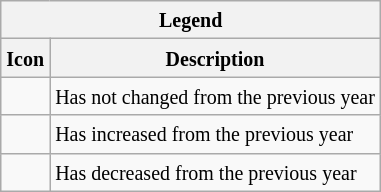<table class="wikitable">
<tr>
<th colspan="2"><small>Legend</small></th>
</tr>
<tr>
<th><small> Icon</small></th>
<th><small> Description</small></th>
</tr>
<tr>
<td></td>
<td><small>Has not changed from the previous year</small></td>
</tr>
<tr>
<td></td>
<td><small>Has increased from the previous year</small></td>
</tr>
<tr>
<td></td>
<td><small>Has decreased from the previous year</small></td>
</tr>
</table>
